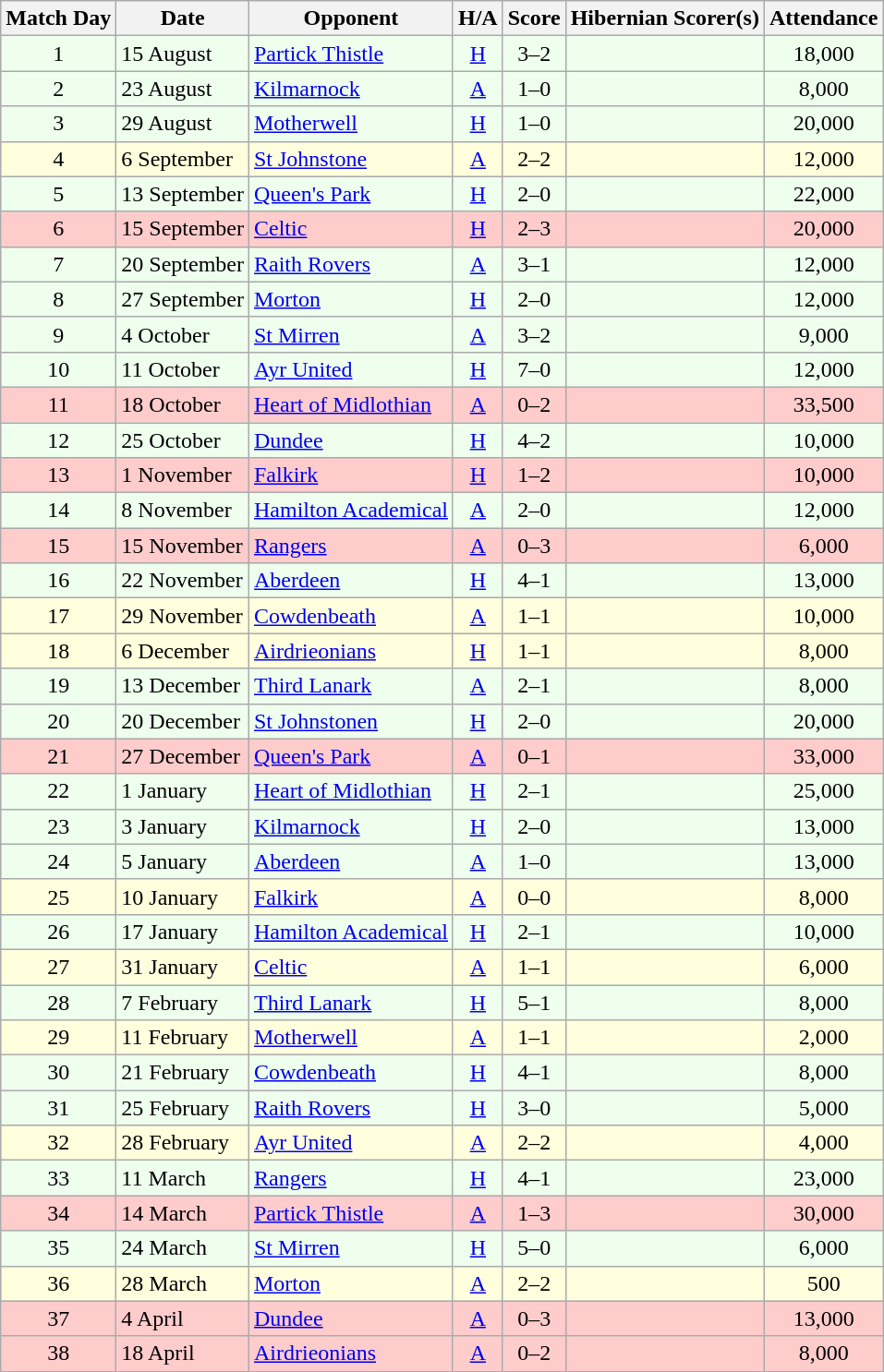<table class="wikitable" style="text-align:center">
<tr>
<th>Match Day</th>
<th>Date</th>
<th>Opponent</th>
<th>H/A</th>
<th>Score</th>
<th>Hibernian Scorer(s)</th>
<th>Attendance</th>
</tr>
<tr bgcolor=#EEFFEE>
<td>1</td>
<td align=left>15 August</td>
<td align=left><a href='#'>Partick Thistle</a></td>
<td><a href='#'>H</a></td>
<td>3–2</td>
<td align=left></td>
<td>18,000</td>
</tr>
<tr bgcolor=#EEFFEE>
<td>2</td>
<td align=left>23 August</td>
<td align=left><a href='#'>Kilmarnock</a></td>
<td><a href='#'>A</a></td>
<td>1–0</td>
<td align=left></td>
<td>8,000</td>
</tr>
<tr bgcolor=#EEFFEE>
<td>3</td>
<td align=left>29 August</td>
<td align=left><a href='#'>Motherwell</a></td>
<td><a href='#'>H</a></td>
<td>1–0</td>
<td align=left></td>
<td>20,000</td>
</tr>
<tr bgcolor=#FFFFDD>
<td>4</td>
<td align=left>6 September</td>
<td align=left><a href='#'>St Johnstone</a></td>
<td><a href='#'>A</a></td>
<td>2–2</td>
<td align=left></td>
<td>12,000</td>
</tr>
<tr bgcolor=#EEFFEE>
<td>5</td>
<td align=left>13 September</td>
<td align=left><a href='#'>Queen's Park</a></td>
<td><a href='#'>H</a></td>
<td>2–0</td>
<td align=left></td>
<td>22,000</td>
</tr>
<tr bgcolor=#FFCCCC>
<td>6</td>
<td align=left>15 September</td>
<td align=left><a href='#'>Celtic</a></td>
<td><a href='#'>H</a></td>
<td>2–3</td>
<td align=left></td>
<td>20,000</td>
</tr>
<tr bgcolor=#EEFFEE>
<td>7</td>
<td align=left>20 September</td>
<td align=left><a href='#'>Raith Rovers</a></td>
<td><a href='#'>A</a></td>
<td>3–1</td>
<td align=left></td>
<td>12,000</td>
</tr>
<tr bgcolor=#EEFFEE>
<td>8</td>
<td align=left>27 September</td>
<td align=left><a href='#'>Morton</a></td>
<td><a href='#'>H</a></td>
<td>2–0</td>
<td align=left></td>
<td>12,000</td>
</tr>
<tr bgcolor=#EEFFEE>
<td>9</td>
<td align=left>4 October</td>
<td align=left><a href='#'>St Mirren</a></td>
<td><a href='#'>A</a></td>
<td>3–2</td>
<td align=left></td>
<td>9,000</td>
</tr>
<tr bgcolor=#EEFFEE>
<td>10</td>
<td align=left>11 October</td>
<td align=left><a href='#'>Ayr United</a></td>
<td><a href='#'>H</a></td>
<td>7–0</td>
<td align=left></td>
<td>12,000</td>
</tr>
<tr bgcolor=#FFCCCC>
<td>11</td>
<td align=left>18 October</td>
<td align=left><a href='#'>Heart of Midlothian</a></td>
<td><a href='#'>A</a></td>
<td>0–2</td>
<td align=left></td>
<td>33,500</td>
</tr>
<tr bgcolor=#EEFFEE>
<td>12</td>
<td align=left>25 October</td>
<td align=left><a href='#'>Dundee</a></td>
<td><a href='#'>H</a></td>
<td>4–2</td>
<td align=left></td>
<td>10,000</td>
</tr>
<tr bgcolor=#FFCCCC>
<td>13</td>
<td align=left>1 November</td>
<td align=left><a href='#'>Falkirk</a></td>
<td><a href='#'>H</a></td>
<td>1–2</td>
<td align=left></td>
<td>10,000</td>
</tr>
<tr bgcolor=#EEFFEE>
<td>14</td>
<td align=left>8 November</td>
<td align=left><a href='#'>Hamilton Academical</a></td>
<td><a href='#'>A</a></td>
<td>2–0</td>
<td align=left></td>
<td>12,000</td>
</tr>
<tr bgcolor=#FFCCCC>
<td>15</td>
<td align=left>15 November</td>
<td align=left><a href='#'>Rangers</a></td>
<td><a href='#'>A</a></td>
<td>0–3</td>
<td align=left></td>
<td>6,000</td>
</tr>
<tr bgcolor=#EEFFEE>
<td>16</td>
<td align=left>22 November</td>
<td align=left><a href='#'>Aberdeen</a></td>
<td><a href='#'>H</a></td>
<td>4–1</td>
<td align=left></td>
<td>13,000</td>
</tr>
<tr bgcolor=#FFFFDD>
<td>17</td>
<td align=left>29 November</td>
<td align=left><a href='#'>Cowdenbeath</a></td>
<td><a href='#'>A</a></td>
<td>1–1</td>
<td align=left></td>
<td>10,000</td>
</tr>
<tr bgcolor=#FFFFDD>
<td>18</td>
<td align=left>6 December</td>
<td align=left><a href='#'>Airdrieonians</a></td>
<td><a href='#'>H</a></td>
<td>1–1</td>
<td align=left></td>
<td>8,000</td>
</tr>
<tr bgcolor=#EEFFEE>
<td>19</td>
<td align=left>13 December</td>
<td align=left><a href='#'>Third Lanark</a></td>
<td><a href='#'>A</a></td>
<td>2–1</td>
<td align=left></td>
<td>8,000</td>
</tr>
<tr bgcolor=#EEFFEE>
<td>20</td>
<td align=left>20 December</td>
<td align=left><a href='#'>St Johnstonen</a></td>
<td><a href='#'>H</a></td>
<td>2–0</td>
<td align=left></td>
<td>20,000</td>
</tr>
<tr bgcolor=#FFCCCC>
<td>21</td>
<td align=left>27 December</td>
<td align=left><a href='#'>Queen's Park</a></td>
<td><a href='#'>A</a></td>
<td>0–1</td>
<td align=left></td>
<td>33,000</td>
</tr>
<tr bgcolor=#EEFFEE>
<td>22</td>
<td align=left>1 January</td>
<td align=left><a href='#'>Heart of Midlothian</a></td>
<td><a href='#'>H</a></td>
<td>2–1</td>
<td align=left></td>
<td>25,000</td>
</tr>
<tr bgcolor=#EEFFEE>
<td>23</td>
<td align=left>3 January</td>
<td align=left><a href='#'>Kilmarnock</a></td>
<td><a href='#'>H</a></td>
<td>2–0</td>
<td align=left></td>
<td>13,000</td>
</tr>
<tr bgcolor=#EEFFEE>
<td>24</td>
<td align=left>5 January</td>
<td align=left><a href='#'>Aberdeen</a></td>
<td><a href='#'>A</a></td>
<td>1–0</td>
<td align=left></td>
<td>13,000</td>
</tr>
<tr bgcolor=#FFFFDD>
<td>25</td>
<td align=left>10 January</td>
<td align=left><a href='#'>Falkirk</a></td>
<td><a href='#'>A</a></td>
<td>0–0</td>
<td align=left></td>
<td>8,000</td>
</tr>
<tr bgcolor=#EEFFEE>
<td>26</td>
<td align=left>17 January</td>
<td align=left><a href='#'>Hamilton Academical</a></td>
<td><a href='#'>H</a></td>
<td>2–1</td>
<td align=left></td>
<td>10,000</td>
</tr>
<tr bgcolor=#FFFFDD>
<td>27</td>
<td align=left>31 January</td>
<td align=left><a href='#'>Celtic</a></td>
<td><a href='#'>A</a></td>
<td>1–1</td>
<td align=left></td>
<td>6,000</td>
</tr>
<tr bgcolor=#EEFFEE>
<td>28</td>
<td align=left>7 February</td>
<td align=left><a href='#'>Third Lanark</a></td>
<td><a href='#'>H</a></td>
<td>5–1</td>
<td align=left></td>
<td>8,000</td>
</tr>
<tr bgcolor=#FFFFDD>
<td>29</td>
<td align=left>11 February</td>
<td align=left><a href='#'>Motherwell</a></td>
<td><a href='#'>A</a></td>
<td>1–1</td>
<td align=left></td>
<td>2,000</td>
</tr>
<tr bgcolor=#EEFFEE>
<td>30</td>
<td align=left>21 February</td>
<td align=left><a href='#'>Cowdenbeath</a></td>
<td><a href='#'>H</a></td>
<td>4–1</td>
<td align=left></td>
<td>8,000</td>
</tr>
<tr bgcolor=#EEFFEE>
<td>31</td>
<td align=left>25 February</td>
<td align=left><a href='#'>Raith Rovers</a></td>
<td><a href='#'>H</a></td>
<td>3–0</td>
<td align=left></td>
<td>5,000</td>
</tr>
<tr bgcolor=#FFFFDD>
<td>32</td>
<td align=left>28 February</td>
<td align=left><a href='#'>Ayr United</a></td>
<td><a href='#'>A</a></td>
<td>2–2</td>
<td align=left></td>
<td>4,000</td>
</tr>
<tr bgcolor=#EEFFEE>
<td>33</td>
<td align=left>11 March</td>
<td align=left><a href='#'>Rangers</a></td>
<td><a href='#'>H</a></td>
<td>4–1</td>
<td align=left></td>
<td>23,000</td>
</tr>
<tr bgcolor=#FFCCCC>
<td>34</td>
<td align=left>14 March</td>
<td align=left><a href='#'>Partick Thistle</a></td>
<td><a href='#'>A</a></td>
<td>1–3</td>
<td align=left></td>
<td>30,000</td>
</tr>
<tr bgcolor=#EEFFEE>
<td>35</td>
<td align=left>24 March</td>
<td align=left><a href='#'>St Mirren</a></td>
<td><a href='#'>H</a></td>
<td>5–0</td>
<td align=left></td>
<td>6,000</td>
</tr>
<tr bgcolor=#FFFFDD>
<td>36</td>
<td align=left>28 March</td>
<td align=left><a href='#'>Morton</a></td>
<td><a href='#'>A</a></td>
<td>2–2</td>
<td align=left></td>
<td>500</td>
</tr>
<tr bgcolor=#FFCCCC>
<td>37</td>
<td align=left>4 April</td>
<td align=left><a href='#'>Dundee</a></td>
<td><a href='#'>A</a></td>
<td>0–3</td>
<td align=left></td>
<td>13,000</td>
</tr>
<tr bgcolor=#FFCCCC>
<td>38</td>
<td align=left>18 April</td>
<td align=left><a href='#'>Airdrieonians</a></td>
<td><a href='#'>A</a></td>
<td>0–2</td>
<td align=left></td>
<td>8,000</td>
</tr>
</table>
